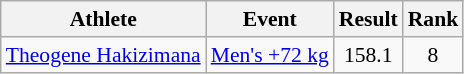<table class="wikitable" style="font-size:90%">
<tr>
<th>Athlete</th>
<th>Event</th>
<th>Result</th>
<th>Rank</th>
</tr>
<tr align=center>
<td align=left><a href='#'>Theogene Hakizimana</a></td>
<td align=left><a href='#'>Men's +72 kg</a></td>
<td>158.1</td>
<td>8</td>
</tr>
</table>
